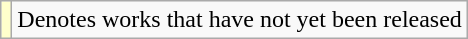<table class="wikitable">
<tr>
<td style="background:#FFFFCC;"></td>
<td>Denotes works that have not yet been released</td>
</tr>
</table>
